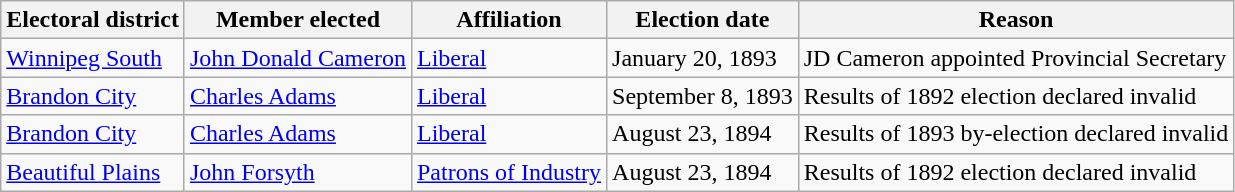<table class="wikitable sortable">
<tr>
<th>Electoral district</th>
<th>Member elected</th>
<th>Affiliation</th>
<th>Election date</th>
<th>Reason</th>
</tr>
<tr>
<td><a href='#'>Winnipeg South</a></td>
<td><a href='#'>John Donald Cameron</a></td>
<td><a href='#'>Liberal</a></td>
<td>January 20, 1893</td>
<td>JD Cameron appointed Provincial Secretary</td>
</tr>
<tr>
<td><a href='#'>Brandon City</a></td>
<td><a href='#'>Charles Adams</a></td>
<td><a href='#'>Liberal</a></td>
<td>September 8, 1893</td>
<td>Results of 1892 election declared invalid</td>
</tr>
<tr>
<td><a href='#'>Brandon City</a></td>
<td><a href='#'>Charles Adams</a></td>
<td><a href='#'>Liberal</a></td>
<td>August 23, 1894</td>
<td>Results of 1893 by-election declared invalid</td>
</tr>
<tr>
<td><a href='#'>Beautiful Plains</a></td>
<td><a href='#'>John Forsyth</a></td>
<td><a href='#'>Patrons of Industry</a></td>
<td>August 23, 1894</td>
<td>Results of 1892 election declared invalid</td>
</tr>
</table>
